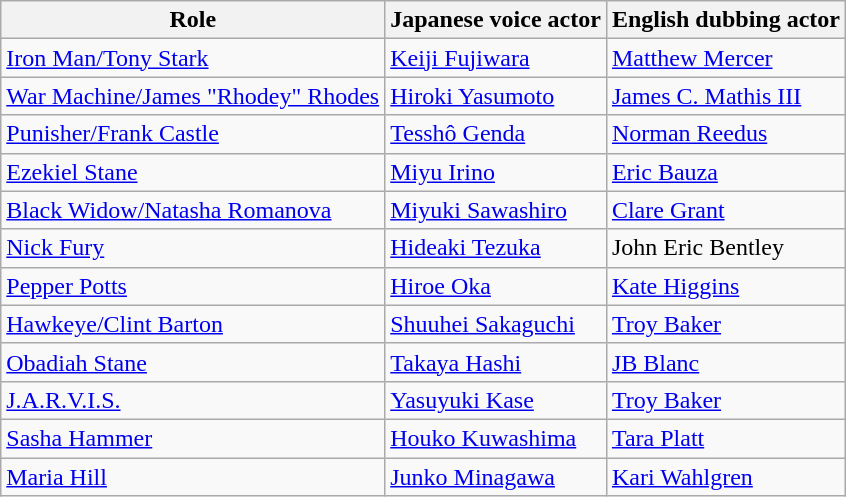<table class="wikitable">
<tr ">
<th>Role</th>
<th>Japanese voice actor</th>
<th>English dubbing actor</th>
</tr>
<tr>
<td><a href='#'>Iron Man/Tony Stark</a></td>
<td><a href='#'>Keiji Fujiwara</a></td>
<td><a href='#'>Matthew Mercer</a></td>
</tr>
<tr>
<td><a href='#'>War Machine/James "Rhodey" Rhodes</a></td>
<td><a href='#'>Hiroki Yasumoto</a></td>
<td><a href='#'>James C. Mathis III</a></td>
</tr>
<tr>
<td><a href='#'>Punisher/Frank Castle</a></td>
<td><a href='#'>Tesshô Genda</a></td>
<td><a href='#'>Norman Reedus</a></td>
</tr>
<tr>
<td><a href='#'>Ezekiel Stane</a></td>
<td><a href='#'>Miyu Irino</a></td>
<td><a href='#'>Eric Bauza</a></td>
</tr>
<tr>
<td><a href='#'>Black Widow/Natasha Romanova</a></td>
<td><a href='#'>Miyuki Sawashiro</a></td>
<td><a href='#'>Clare Grant</a></td>
</tr>
<tr>
<td><a href='#'>Nick Fury</a></td>
<td><a href='#'>Hideaki Tezuka</a></td>
<td>John Eric Bentley</td>
</tr>
<tr>
<td><a href='#'>Pepper Potts</a></td>
<td><a href='#'>Hiroe Oka</a></td>
<td><a href='#'>Kate Higgins</a></td>
</tr>
<tr>
<td><a href='#'>Hawkeye/Clint Barton</a></td>
<td><a href='#'>Shuuhei Sakaguchi</a></td>
<td><a href='#'>Troy Baker</a></td>
</tr>
<tr>
<td><a href='#'>Obadiah Stane</a></td>
<td><a href='#'>Takaya Hashi</a></td>
<td><a href='#'>JB Blanc</a></td>
</tr>
<tr>
<td><a href='#'>J.A.R.V.I.S.</a></td>
<td><a href='#'>Yasuyuki Kase</a></td>
<td><a href='#'>Troy Baker</a></td>
</tr>
<tr>
<td><a href='#'>Sasha Hammer</a></td>
<td><a href='#'>Houko Kuwashima</a></td>
<td><a href='#'>Tara Platt</a></td>
</tr>
<tr>
<td><a href='#'>Maria Hill</a></td>
<td><a href='#'>Junko Minagawa</a></td>
<td><a href='#'>Kari Wahlgren</a></td>
</tr>
</table>
